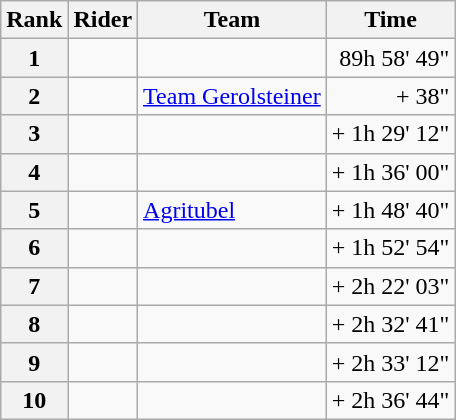<table class="wikitable">
<tr>
<th scope="col">Rank</th>
<th scope="col">Rider</th>
<th scope="col">Team</th>
<th scope="col">Time</th>
</tr>
<tr>
<th scope="row">1</th>
<td> </td>
<td></td>
<td style="text-align:right;">89h 58' 49"</td>
</tr>
<tr>
<th scope="row">2</th>
<td></td>
<td><a href='#'>Team Gerolsteiner</a></td>
<td style="text-align:right;">+ 38"</td>
</tr>
<tr>
<th scope="row">3</th>
<td></td>
<td></td>
<td style="text-align:right;">+ 1h 29' 12"</td>
</tr>
<tr>
<th scope="row">4</th>
<td> </td>
<td></td>
<td style="text-align:right;">+ 1h 36' 00"</td>
</tr>
<tr>
<th scope="row">5</th>
<td></td>
<td><a href='#'>Agritubel</a></td>
<td style="text-align:right;">+ 1h 48' 40"</td>
</tr>
<tr>
<th scope="row">6</th>
<td></td>
<td></td>
<td style="text-align:right;">+ 1h 52' 54"</td>
</tr>
<tr>
<th scope="row">7</th>
<td></td>
<td></td>
<td style="text-align:right;">+ 2h 22' 03"</td>
</tr>
<tr>
<th scope="row">8</th>
<td></td>
<td></td>
<td style="text-align:right;">+ 2h 32' 41"</td>
</tr>
<tr>
<th scope="row">9</th>
<td></td>
<td></td>
<td style="text-align:right;">+ 2h 33' 12"</td>
</tr>
<tr>
<th scope="row">10</th>
<td></td>
<td></td>
<td style="text-align:right;">+ 2h 36' 44"</td>
</tr>
</table>
